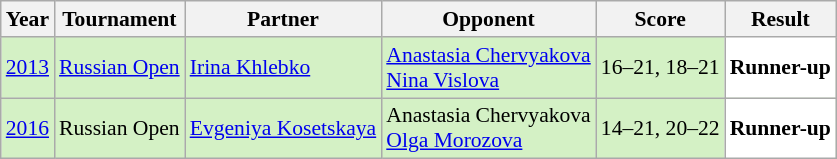<table class="sortable wikitable" style="font-size: 90%;">
<tr>
<th>Year</th>
<th>Tournament</th>
<th>Partner</th>
<th>Opponent</th>
<th>Score</th>
<th>Result</th>
</tr>
<tr style="background:#D4F1C5">
<td align="center"><a href='#'>2013</a></td>
<td align="left"><a href='#'>Russian Open</a></td>
<td align="left"> <a href='#'>Irina Khlebko</a></td>
<td align="left"> <a href='#'>Anastasia Chervyakova</a><br> <a href='#'>Nina Vislova</a></td>
<td align="left">16–21, 18–21</td>
<td style="text-align:left; background:white"> <strong>Runner-up</strong></td>
</tr>
<tr style="background:#D4F1C5">
<td align="center"><a href='#'>2016</a></td>
<td align="left">Russian Open</td>
<td align="left"> <a href='#'>Evgeniya Kosetskaya</a></td>
<td align="left"> Anastasia Chervyakova<br> <a href='#'>Olga Morozova</a></td>
<td align="left">14–21, 20–22</td>
<td style="text-align:left; background:white"> <strong>Runner-up</strong></td>
</tr>
</table>
